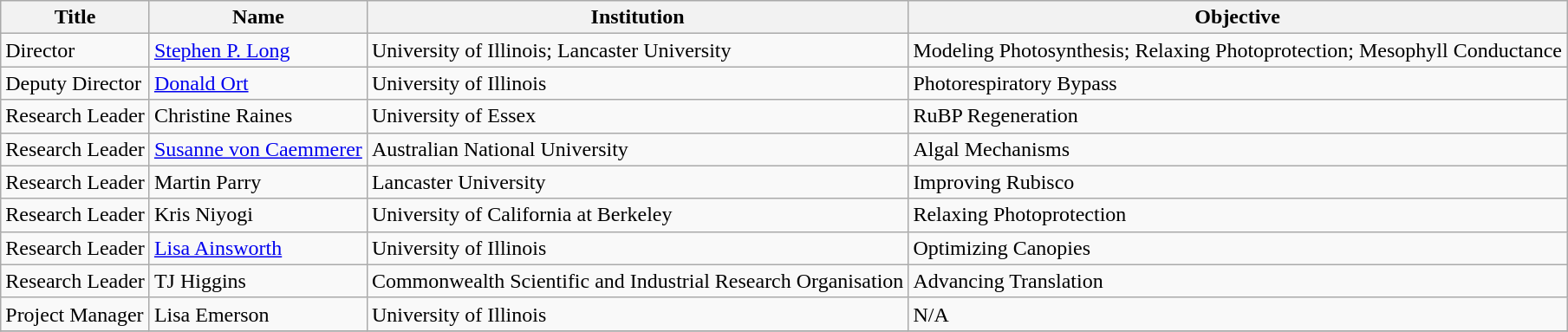<table class="wikitable">
<tr>
<th>Title</th>
<th>Name</th>
<th>Institution</th>
<th>Objective</th>
</tr>
<tr>
<td>Director</td>
<td><a href='#'>Stephen P. Long</a></td>
<td>University of Illinois; Lancaster University</td>
<td>Modeling Photosynthesis; Relaxing Photoprotection; Mesophyll Conductance</td>
</tr>
<tr>
<td>Deputy Director</td>
<td><a href='#'>Donald Ort</a></td>
<td>University of Illinois</td>
<td>Photorespiratory Bypass</td>
</tr>
<tr>
<td>Research Leader</td>
<td>Christine Raines</td>
<td>University of Essex</td>
<td>RuBP Regeneration</td>
</tr>
<tr>
<td>Research Leader</td>
<td><a href='#'>Susanne von Caemmerer</a></td>
<td>Australian National University</td>
<td>Algal Mechanisms</td>
</tr>
<tr>
<td>Research Leader</td>
<td>Martin Parry</td>
<td>Lancaster University</td>
<td>Improving Rubisco</td>
</tr>
<tr>
<td>Research Leader</td>
<td>Kris Niyogi</td>
<td>University of California at Berkeley</td>
<td>Relaxing Photoprotection</td>
</tr>
<tr>
<td>Research Leader</td>
<td><a href='#'>Lisa Ainsworth</a></td>
<td>University of Illinois</td>
<td>Optimizing Canopies</td>
</tr>
<tr>
<td>Research Leader</td>
<td>TJ Higgins</td>
<td>Commonwealth Scientific and Industrial Research Organisation</td>
<td>Advancing Translation</td>
</tr>
<tr>
<td>Project Manager</td>
<td>Lisa Emerson</td>
<td>University of Illinois</td>
<td>N/A</td>
</tr>
<tr>
</tr>
</table>
